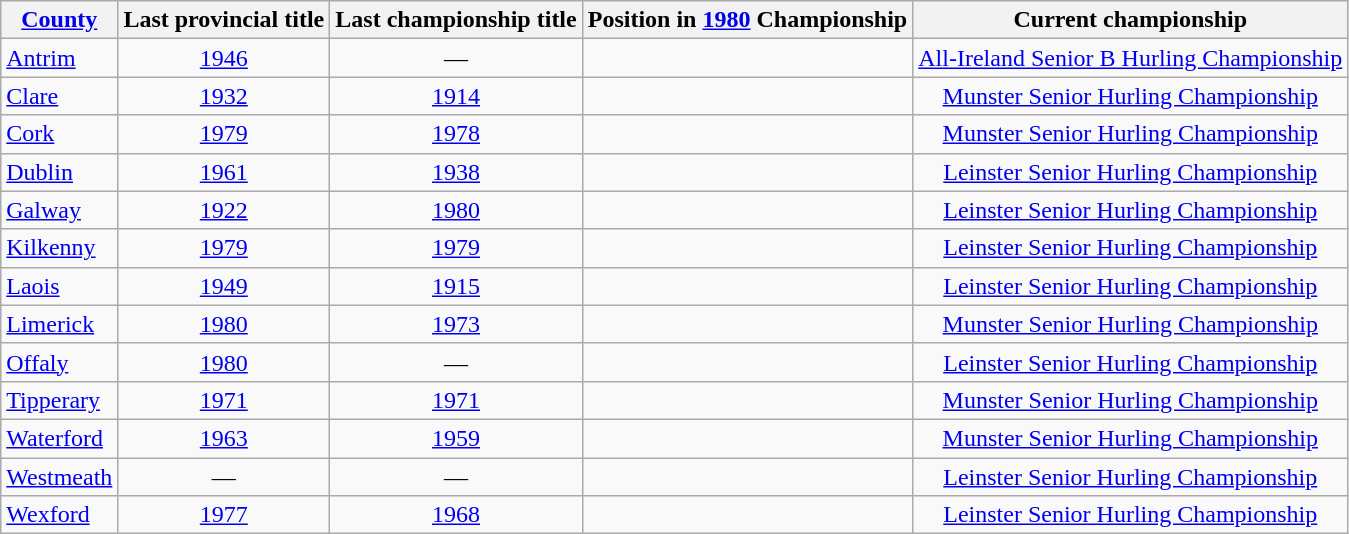<table class="wikitable sortable" style="text-align:center">
<tr>
<th><a href='#'>County</a></th>
<th>Last provincial title</th>
<th>Last championship title</th>
<th>Position in <a href='#'>1980</a> Championship</th>
<th>Current championship</th>
</tr>
<tr>
<td style="text-align:left"> <a href='#'>Antrim</a></td>
<td><a href='#'>1946</a></td>
<td>—</td>
<td></td>
<td><a href='#'>All-Ireland Senior B Hurling Championship</a></td>
</tr>
<tr>
<td style="text-align:left"> <a href='#'>Clare</a></td>
<td><a href='#'>1932</a></td>
<td><a href='#'>1914</a></td>
<td></td>
<td><a href='#'>Munster Senior Hurling Championship</a></td>
</tr>
<tr>
<td style="text-align:left"> <a href='#'>Cork</a></td>
<td><a href='#'>1979</a></td>
<td><a href='#'>1978</a></td>
<td></td>
<td><a href='#'>Munster Senior Hurling Championship</a></td>
</tr>
<tr>
<td style="text-align:left"> <a href='#'>Dublin</a></td>
<td><a href='#'>1961</a></td>
<td><a href='#'>1938</a></td>
<td></td>
<td><a href='#'>Leinster Senior Hurling Championship</a></td>
</tr>
<tr>
<td style="text-align:left"> <a href='#'>Galway</a></td>
<td><a href='#'>1922</a></td>
<td><a href='#'>1980</a></td>
<td></td>
<td><a href='#'>Leinster Senior Hurling Championship</a></td>
</tr>
<tr>
<td style="text-align:left"> <a href='#'>Kilkenny</a></td>
<td><a href='#'>1979</a></td>
<td><a href='#'>1979</a></td>
<td></td>
<td><a href='#'>Leinster Senior Hurling Championship</a></td>
</tr>
<tr>
<td style="text-align:left"> <a href='#'>Laois</a></td>
<td><a href='#'>1949</a></td>
<td><a href='#'>1915</a></td>
<td></td>
<td><a href='#'>Leinster Senior Hurling Championship</a></td>
</tr>
<tr>
<td style="text-align:left"> <a href='#'>Limerick</a></td>
<td><a href='#'>1980</a></td>
<td><a href='#'>1973</a></td>
<td></td>
<td><a href='#'>Munster Senior Hurling Championship</a></td>
</tr>
<tr>
<td style="text-align:left"> <a href='#'>Offaly</a></td>
<td><a href='#'>1980</a></td>
<td>—</td>
<td></td>
<td><a href='#'>Leinster Senior Hurling Championship</a></td>
</tr>
<tr>
<td style="text-align:left"> <a href='#'>Tipperary</a></td>
<td><a href='#'>1971</a></td>
<td><a href='#'>1971</a></td>
<td></td>
<td><a href='#'>Munster Senior Hurling Championship</a></td>
</tr>
<tr>
<td style="text-align:left"> <a href='#'>Waterford</a></td>
<td><a href='#'>1963</a></td>
<td><a href='#'>1959</a></td>
<td></td>
<td><a href='#'>Munster Senior Hurling Championship</a></td>
</tr>
<tr>
<td style="text-align:left"> <a href='#'>Westmeath</a></td>
<td>—</td>
<td>—</td>
<td></td>
<td><a href='#'>Leinster Senior Hurling Championship</a></td>
</tr>
<tr>
<td style="text-align:left"> <a href='#'>Wexford</a></td>
<td><a href='#'>1977</a></td>
<td><a href='#'>1968</a></td>
<td></td>
<td><a href='#'>Leinster Senior Hurling Championship</a></td>
</tr>
</table>
